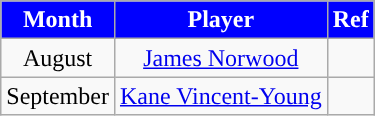<table class="wikitable" style="text-align:center">
<tr>
<th style="background:blue; color:white; width=0%">Month</th>
<th style="background:blue; color:white; width=0%">Player</th>
<th style="background:blue; color:white; width=0%">Ref</th>
</tr>
<tr>
<td>August</td>
<td> <a href='#'>James Norwood</a></td>
<td></td>
</tr>
<tr>
<td>September</td>
<td> <a href='#'>Kane Vincent-Young</a></td>
<td></td>
</tr>
</table>
